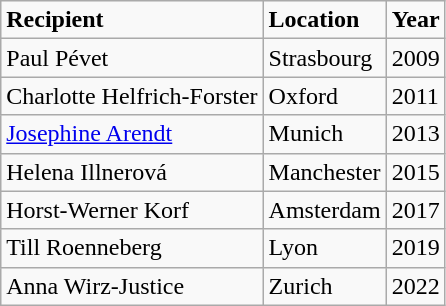<table class="wikitable">
<tr>
<td><strong>Recipient</strong></td>
<td><strong>Location</strong></td>
<td><strong>Year</strong></td>
</tr>
<tr>
<td>Paul Pévet</td>
<td>Strasbourg</td>
<td>2009</td>
</tr>
<tr>
<td>Charlotte Helfrich-Forster</td>
<td>Oxford</td>
<td>2011</td>
</tr>
<tr>
<td><a href='#'>Josephine Arendt</a></td>
<td>Munich</td>
<td>2013</td>
</tr>
<tr>
<td>Helena Illnerová</td>
<td>Manchester</td>
<td>2015</td>
</tr>
<tr>
<td>Horst-Werner Korf</td>
<td>Amsterdam</td>
<td>2017</td>
</tr>
<tr>
<td>Till Roenneberg</td>
<td>Lyon</td>
<td>2019</td>
</tr>
<tr>
<td>Anna Wirz-Justice</td>
<td>Zurich</td>
<td>2022</td>
</tr>
</table>
